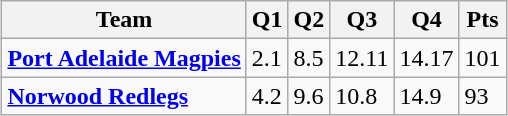<table class="wikitable" style="margin: 0.5em auto;">
<tr>
<th>Team</th>
<th>Q1</th>
<th>Q2</th>
<th>Q3</th>
<th>Q4</th>
<th>Pts</th>
</tr>
<tr>
<td><strong><a href='#'>Port Adelaide Magpies</a></strong></td>
<td>2.1</td>
<td>8.5</td>
<td>12.11</td>
<td>14.17</td>
<td>101</td>
</tr>
<tr>
<td><strong><a href='#'>Norwood Redlegs</a> </strong></td>
<td>4.2</td>
<td>9.6</td>
<td>10.8</td>
<td>14.9</td>
<td>93</td>
</tr>
</table>
